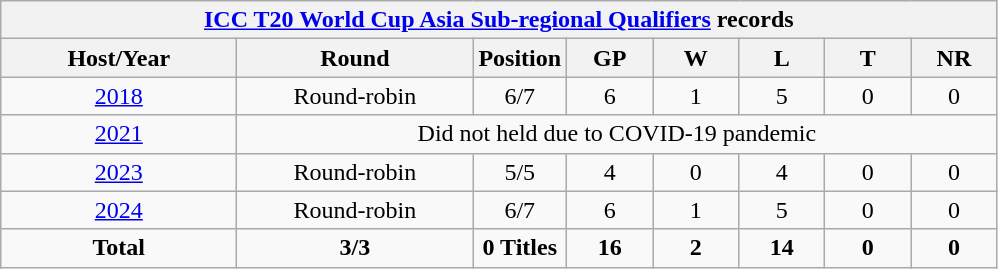<table class="wikitable" style="text-align: center;">
<tr>
<th colspan=8><a href='#'>ICC T20 World Cup Asia Sub-regional Qualifiers</a> records</th>
</tr>
<tr>
<th width=150>Host/Year</th>
<th width=150>Round</th>
<th width=50>Position</th>
<th width=50>GP</th>
<th width=50>W</th>
<th width=50>L</th>
<th width=50>T</th>
<th width=50>NR</th>
</tr>
<tr>
<td> <a href='#'>2018</a></td>
<td>Round-robin</td>
<td>6/7</td>
<td>6</td>
<td>1</td>
<td>5</td>
<td>0</td>
<td>0</td>
</tr>
<tr>
<td> <a href='#'>2021</a></td>
<td colspan=8>Did not held due to COVID-19 pandemic</td>
</tr>
<tr>
<td> <a href='#'>2023</a></td>
<td>Round-robin</td>
<td>5/5</td>
<td>4</td>
<td>0</td>
<td>4</td>
<td>0</td>
<td>0</td>
</tr>
<tr>
<td> <a href='#'>2024</a></td>
<td>Round-robin</td>
<td>6/7</td>
<td>6</td>
<td>1</td>
<td>5</td>
<td>0</td>
<td>0</td>
</tr>
<tr>
<td><strong>Total</strong></td>
<td><strong>3/3</strong></td>
<td><strong>0 Titles</strong></td>
<td><strong>16</strong></td>
<td><strong>2</strong></td>
<td><strong>14</strong></td>
<td><strong>0</strong></td>
<td><strong>0</strong></td>
</tr>
</table>
